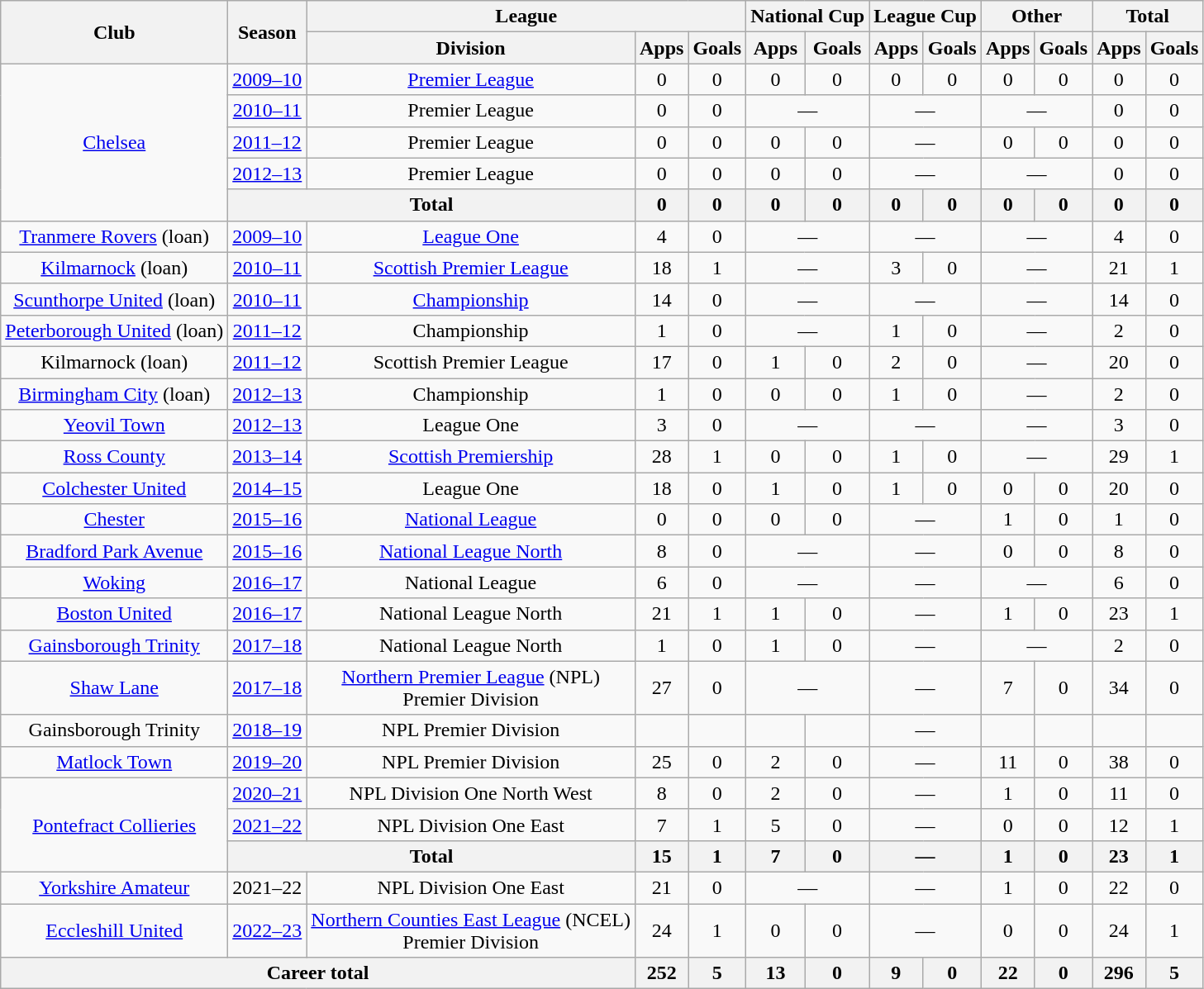<table class="wikitable" style="text-align:center">
<tr>
<th rowspan="2">Club</th>
<th rowspan="2">Season</th>
<th colspan="3">League</th>
<th colspan="2">National Cup</th>
<th colspan="2">League Cup</th>
<th colspan="2">Other</th>
<th colspan="2">Total</th>
</tr>
<tr>
<th>Division</th>
<th>Apps</th>
<th>Goals</th>
<th>Apps</th>
<th>Goals</th>
<th>Apps</th>
<th>Goals</th>
<th>Apps</th>
<th>Goals</th>
<th>Apps</th>
<th>Goals</th>
</tr>
<tr>
<td rowspan="5"><a href='#'>Chelsea</a></td>
<td><a href='#'>2009–10</a></td>
<td><a href='#'>Premier League</a></td>
<td>0</td>
<td>0</td>
<td>0</td>
<td>0</td>
<td>0</td>
<td>0</td>
<td>0</td>
<td>0</td>
<td>0</td>
<td>0</td>
</tr>
<tr>
<td><a href='#'>2010–11</a></td>
<td>Premier League</td>
<td>0</td>
<td>0</td>
<td colspan="2">—</td>
<td colspan="2">—</td>
<td colspan="2">—</td>
<td>0</td>
<td>0</td>
</tr>
<tr>
<td><a href='#'>2011–12</a></td>
<td>Premier League</td>
<td>0</td>
<td>0</td>
<td>0</td>
<td>0</td>
<td colspan="2">—</td>
<td>0</td>
<td>0</td>
<td>0</td>
<td>0</td>
</tr>
<tr>
<td><a href='#'>2012–13</a></td>
<td>Premier League</td>
<td>0</td>
<td>0</td>
<td>0</td>
<td>0</td>
<td colspan="2">—</td>
<td colspan="2">—</td>
<td>0</td>
<td>0</td>
</tr>
<tr>
<th colspan="2">Total</th>
<th>0</th>
<th>0</th>
<th>0</th>
<th>0</th>
<th>0</th>
<th>0</th>
<th>0</th>
<th>0</th>
<th>0</th>
<th>0</th>
</tr>
<tr>
<td><a href='#'>Tranmere Rovers</a> (loan)</td>
<td><a href='#'>2009–10</a></td>
<td><a href='#'>League One</a></td>
<td>4</td>
<td>0</td>
<td colspan="2">—</td>
<td colspan="2">—</td>
<td colspan="2">—</td>
<td>4</td>
<td>0</td>
</tr>
<tr>
<td><a href='#'>Kilmarnock</a> (loan)</td>
<td><a href='#'>2010–11</a></td>
<td><a href='#'>Scottish Premier League</a></td>
<td>18</td>
<td>1</td>
<td colspan="2">—</td>
<td>3</td>
<td>0</td>
<td colspan="2">—</td>
<td>21</td>
<td>1</td>
</tr>
<tr>
<td><a href='#'>Scunthorpe United</a> (loan)</td>
<td><a href='#'>2010–11</a></td>
<td><a href='#'>Championship</a></td>
<td>14</td>
<td>0</td>
<td colspan="2">—</td>
<td colspan="2">—</td>
<td colspan="2">—</td>
<td>14</td>
<td>0</td>
</tr>
<tr>
<td><a href='#'>Peterborough United</a> (loan)</td>
<td><a href='#'>2011–12</a></td>
<td>Championship</td>
<td>1</td>
<td>0</td>
<td colspan="2">—</td>
<td>1</td>
<td>0</td>
<td colspan="2">—</td>
<td>2</td>
<td>0</td>
</tr>
<tr>
<td>Kilmarnock (loan)</td>
<td><a href='#'>2011–12</a></td>
<td>Scottish Premier League</td>
<td>17</td>
<td>0</td>
<td>1</td>
<td>0</td>
<td>2</td>
<td>0</td>
<td colspan="2">—</td>
<td>20</td>
<td>0</td>
</tr>
<tr>
<td><a href='#'>Birmingham City</a> (loan)</td>
<td><a href='#'>2012–13</a></td>
<td>Championship</td>
<td>1</td>
<td>0</td>
<td>0</td>
<td>0</td>
<td>1</td>
<td>0</td>
<td colspan="2">—</td>
<td>2</td>
<td>0</td>
</tr>
<tr>
<td><a href='#'>Yeovil Town</a></td>
<td><a href='#'>2012–13</a></td>
<td>League One</td>
<td>3</td>
<td>0</td>
<td colspan="2">—</td>
<td colspan="2">—</td>
<td colspan="2">—</td>
<td>3</td>
<td>0</td>
</tr>
<tr>
<td><a href='#'>Ross County</a></td>
<td><a href='#'>2013–14</a></td>
<td><a href='#'>Scottish Premiership</a></td>
<td>28</td>
<td>1</td>
<td>0</td>
<td>0</td>
<td>1</td>
<td>0</td>
<td colspan="2">—</td>
<td>29</td>
<td>1</td>
</tr>
<tr>
<td><a href='#'>Colchester United</a></td>
<td><a href='#'>2014–15</a></td>
<td>League One</td>
<td>18</td>
<td>0</td>
<td>1</td>
<td>0</td>
<td>1</td>
<td>0</td>
<td>0</td>
<td>0</td>
<td>20</td>
<td>0</td>
</tr>
<tr>
<td><a href='#'>Chester</a></td>
<td><a href='#'>2015–16</a></td>
<td><a href='#'>National League</a></td>
<td>0</td>
<td>0</td>
<td>0</td>
<td>0</td>
<td colspan="2">—</td>
<td>1</td>
<td>0</td>
<td>1</td>
<td>0</td>
</tr>
<tr>
<td><a href='#'>Bradford Park Avenue</a></td>
<td><a href='#'>2015–16</a></td>
<td><a href='#'>National League North</a></td>
<td>8</td>
<td>0</td>
<td colspan="2">—</td>
<td colspan="2">—</td>
<td>0</td>
<td>0</td>
<td>8</td>
<td>0</td>
</tr>
<tr>
<td><a href='#'>Woking</a></td>
<td><a href='#'>2016–17</a></td>
<td>National League</td>
<td>6</td>
<td>0</td>
<td colspan="2">—</td>
<td colspan="2">—</td>
<td colspan="2">—</td>
<td>6</td>
<td>0</td>
</tr>
<tr>
<td><a href='#'>Boston United</a></td>
<td><a href='#'>2016–17</a></td>
<td>National League North</td>
<td>21</td>
<td>1</td>
<td>1</td>
<td>0</td>
<td colspan="2">—</td>
<td>1</td>
<td>0</td>
<td>23</td>
<td>1</td>
</tr>
<tr>
<td><a href='#'>Gainsborough Trinity</a></td>
<td><a href='#'>2017–18</a></td>
<td>National League North</td>
<td>1</td>
<td>0</td>
<td>1</td>
<td>0</td>
<td colspan="2">—</td>
<td colspan="2">—</td>
<td>2</td>
<td>0</td>
</tr>
<tr>
<td><a href='#'>Shaw Lane</a></td>
<td><a href='#'>2017–18</a></td>
<td><a href='#'>Northern Premier League</a> (NPL)<br>Premier Division</td>
<td>27</td>
<td>0</td>
<td colspan="2">—</td>
<td colspan="2">—</td>
<td>7</td>
<td>0</td>
<td>34</td>
<td>0</td>
</tr>
<tr>
<td>Gainsborough Trinity</td>
<td><a href='#'>2018–19</a></td>
<td>NPL Premier Division</td>
<td></td>
<td></td>
<td></td>
<td></td>
<td colspan="2">—</td>
<td></td>
<td></td>
<td></td>
<td></td>
</tr>
<tr>
<td><a href='#'>Matlock Town</a></td>
<td><a href='#'>2019–20</a></td>
<td>NPL Premier Division</td>
<td>25</td>
<td>0</td>
<td>2</td>
<td>0</td>
<td colspan="2">—</td>
<td>11</td>
<td>0</td>
<td>38</td>
<td>0</td>
</tr>
<tr>
<td rowspan="3"><a href='#'>Pontefract Collieries</a></td>
<td><a href='#'>2020–21</a></td>
<td>NPL Division One North West</td>
<td>8</td>
<td>0</td>
<td>2</td>
<td>0</td>
<td colspan="2">—</td>
<td>1</td>
<td>0</td>
<td>11</td>
<td>0</td>
</tr>
<tr>
<td><a href='#'>2021–22</a></td>
<td>NPL Division One East</td>
<td>7</td>
<td>1</td>
<td>5</td>
<td>0</td>
<td colspan="2">—</td>
<td>0</td>
<td>0</td>
<td>12</td>
<td>1</td>
</tr>
<tr>
<th colspan=2>Total</th>
<th>15</th>
<th>1</th>
<th>7</th>
<th>0</th>
<th colspan="2">—</th>
<th>1</th>
<th>0</th>
<th>23</th>
<th>1</th>
</tr>
<tr>
<td><a href='#'>Yorkshire Amateur</a></td>
<td>2021–22</td>
<td>NPL Division One East</td>
<td>21</td>
<td>0</td>
<td colspan="2">—</td>
<td colspan="2">—</td>
<td>1</td>
<td>0</td>
<td>22</td>
<td>0</td>
</tr>
<tr>
<td><a href='#'>Eccleshill United</a></td>
<td><a href='#'>2022–23</a></td>
<td><a href='#'>Northern Counties East League</a> (NCEL)<br>Premier Division</td>
<td>24</td>
<td>1</td>
<td>0</td>
<td>0</td>
<td colspan="2">—</td>
<td>0</td>
<td>0</td>
<td>24</td>
<td>1</td>
</tr>
<tr>
<th colspan=3>Career total</th>
<th>252</th>
<th>5</th>
<th>13</th>
<th>0</th>
<th>9</th>
<th>0</th>
<th>22</th>
<th>0</th>
<th>296</th>
<th>5</th>
</tr>
</table>
